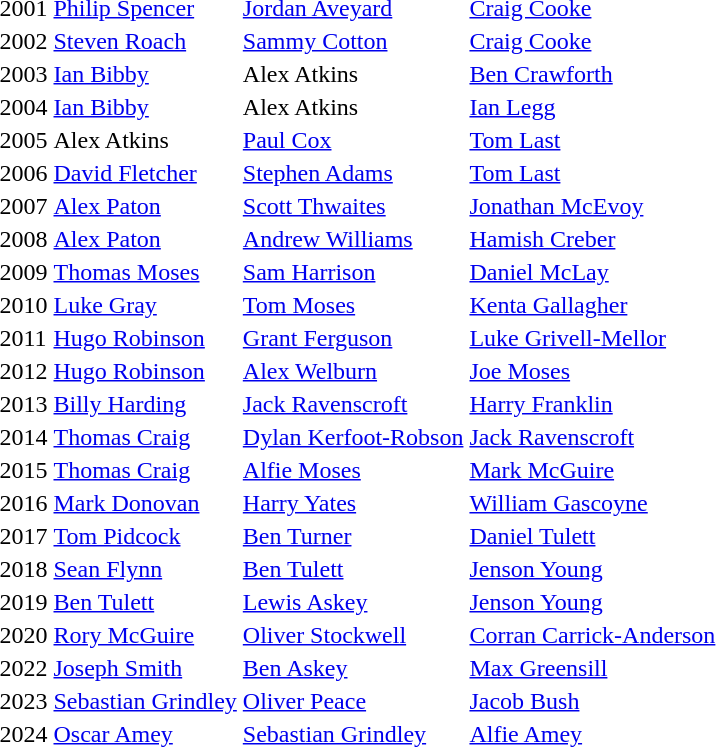<table>
<tr>
<td>2001</td>
<td><a href='#'>Philip Spencer</a></td>
<td><a href='#'>Jordan Aveyard</a></td>
<td><a href='#'>Craig Cooke</a></td>
</tr>
<tr>
<td>2002</td>
<td><a href='#'>Steven Roach</a></td>
<td><a href='#'>Sammy Cotton</a></td>
<td><a href='#'>Craig Cooke</a></td>
</tr>
<tr>
<td>2003</td>
<td><a href='#'>Ian Bibby</a></td>
<td>Alex Atkins</td>
<td><a href='#'>Ben Crawforth</a></td>
</tr>
<tr>
<td>2004</td>
<td><a href='#'>Ian Bibby</a></td>
<td>Alex Atkins</td>
<td><a href='#'>Ian Legg</a></td>
</tr>
<tr>
<td>2005</td>
<td>Alex Atkins</td>
<td><a href='#'>Paul Cox</a></td>
<td><a href='#'>Tom Last</a></td>
</tr>
<tr>
<td>2006</td>
<td><a href='#'>David Fletcher</a></td>
<td><a href='#'>Stephen Adams</a></td>
<td><a href='#'>Tom Last</a></td>
</tr>
<tr>
<td>2007</td>
<td><a href='#'>Alex Paton</a></td>
<td><a href='#'>Scott Thwaites</a></td>
<td><a href='#'>Jonathan McEvoy</a></td>
</tr>
<tr>
<td>2008</td>
<td><a href='#'>Alex Paton</a></td>
<td><a href='#'>Andrew Williams</a></td>
<td><a href='#'>Hamish Creber</a></td>
</tr>
<tr>
<td>2009</td>
<td><a href='#'>Thomas Moses</a></td>
<td><a href='#'>Sam Harrison</a></td>
<td><a href='#'>Daniel McLay</a></td>
</tr>
<tr>
<td>2010</td>
<td><a href='#'>Luke Gray</a></td>
<td><a href='#'>Tom Moses</a></td>
<td><a href='#'>Kenta Gallagher</a></td>
</tr>
<tr>
<td>2011</td>
<td><a href='#'>Hugo Robinson</a></td>
<td><a href='#'>Grant Ferguson</a></td>
<td><a href='#'>Luke Grivell-Mellor</a></td>
</tr>
<tr>
<td>2012</td>
<td><a href='#'>Hugo Robinson</a></td>
<td><a href='#'>Alex Welburn</a></td>
<td><a href='#'>Joe Moses</a></td>
</tr>
<tr>
<td>2013</td>
<td><a href='#'>Billy Harding</a></td>
<td><a href='#'>Jack Ravenscroft</a></td>
<td><a href='#'>Harry Franklin</a></td>
</tr>
<tr>
<td>2014</td>
<td><a href='#'>Thomas Craig</a></td>
<td><a href='#'>Dylan Kerfoot-Robson</a></td>
<td><a href='#'>Jack Ravenscroft</a></td>
</tr>
<tr>
<td>2015</td>
<td><a href='#'>Thomas Craig</a></td>
<td><a href='#'>Alfie Moses</a></td>
<td><a href='#'>Mark McGuire</a></td>
</tr>
<tr>
<td>2016</td>
<td><a href='#'>Mark Donovan</a></td>
<td><a href='#'>Harry Yates</a></td>
<td><a href='#'>William Gascoyne</a></td>
</tr>
<tr>
<td>2017</td>
<td><a href='#'>Tom Pidcock</a></td>
<td><a href='#'>Ben Turner</a></td>
<td><a href='#'>Daniel Tulett</a></td>
</tr>
<tr>
<td>2018</td>
<td><a href='#'>Sean Flynn</a></td>
<td><a href='#'>Ben Tulett</a></td>
<td><a href='#'>Jenson Young</a></td>
</tr>
<tr>
<td>2019</td>
<td><a href='#'>Ben Tulett</a></td>
<td><a href='#'>Lewis Askey</a></td>
<td><a href='#'>Jenson Young</a></td>
</tr>
<tr>
<td>2020</td>
<td><a href='#'>Rory McGuire</a></td>
<td><a href='#'>Oliver Stockwell</a></td>
<td><a href='#'>Corran Carrick-Anderson</a></td>
</tr>
<tr>
<td>2022</td>
<td><a href='#'>Joseph Smith</a></td>
<td><a href='#'>Ben Askey</a></td>
<td><a href='#'>Max Greensill</a></td>
</tr>
<tr>
<td>2023</td>
<td><a href='#'>Sebastian Grindley</a></td>
<td><a href='#'>Oliver Peace</a></td>
<td><a href='#'>Jacob Bush</a></td>
</tr>
<tr>
<td>2024</td>
<td><a href='#'>Oscar Amey</a></td>
<td><a href='#'>Sebastian Grindley</a></td>
<td><a href='#'>Alfie Amey</a></td>
</tr>
</table>
